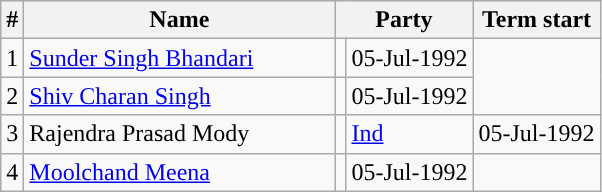<table class="wikitable">
<tr>
<th>#</th>
<th style="width:200px">Name</th>
<th colspan="2">Party</th>
<th>Term start</th>
</tr>
<tr>
<td>1</td>
<td><a href='#'>Sunder Singh Bhandari</a></td>
<td></td>
<td>05-Jul-1992</td>
</tr>
<tr>
<td>2</td>
<td><a href='#'>Shiv Charan Singh</a></td>
<td></td>
<td>05-Jul-1992</td>
</tr>
<tr>
<td>3</td>
<td>Rajendra Prasad Mody</td>
<td style="background-color: "></td>
<td><a href='#'>Ind</a></td>
<td>05-Jul-1992</td>
</tr>
<tr>
<td>4</td>
<td><a href='#'>Moolchand Meena</a></td>
<td></td>
<td>05-Jul-1992</td>
</tr>
</table>
